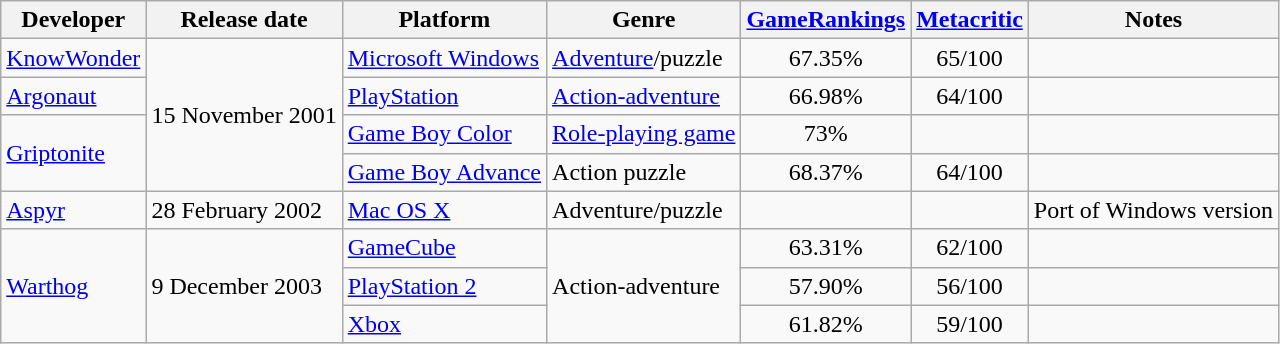<table class="wikitable sortable">
<tr>
<th>Developer</th>
<th>Release date</th>
<th>Platform</th>
<th>Genre</th>
<th><a href='#'>GameRankings</a></th>
<th><a href='#'>Metacritic</a></th>
<th class="unsortable">Notes</th>
</tr>
<tr>
<td><a href='#'>KnowWonder</a></td>
<td rowspan="4">15 November 2001</td>
<td><a href='#'>Microsoft Windows</a></td>
<td><a href='#'>Adventure</a>/puzzle</td>
<td style="text-align:center;">67.35%</td>
<td style="text-align:center;">65/100</td>
<td> </td>
</tr>
<tr>
<td><a href='#'>Argonaut</a></td>
<td><a href='#'>PlayStation</a></td>
<td><a href='#'>Action-adventure</a></td>
<td style="text-align:center;">66.98%</td>
<td style="text-align:center;">64/100</td>
<td> </td>
</tr>
<tr>
<td rowspan="2"><a href='#'>Griptonite</a></td>
<td><a href='#'>Game Boy Color</a></td>
<td><a href='#'>Role-playing game</a></td>
<td style="text-align:center;">73%</td>
<td></td>
<td> </td>
</tr>
<tr>
<td><a href='#'>Game Boy Advance</a></td>
<td>Action puzzle</td>
<td style="text-align:center;">68.37%</td>
<td style="text-align:center;">64/100</td>
<td> </td>
</tr>
<tr>
<td><a href='#'>Aspyr</a></td>
<td>28 February 2002</td>
<td><a href='#'>Mac OS X</a></td>
<td>Adventure/puzzle</td>
<td></td>
<td></td>
<td>Port of Windows version</td>
</tr>
<tr>
<td rowspan="3"><a href='#'>Warthog</a></td>
<td rowspan="3">9 December 2003</td>
<td><a href='#'>GameCube</a></td>
<td rowspan="3">Action-adventure</td>
<td style="text-align:center;">63.31%</td>
<td style="text-align:center;">62/100</td>
<td> </td>
</tr>
<tr>
<td><a href='#'>PlayStation 2</a></td>
<td style="text-align:center;">57.90%</td>
<td style="text-align:center;">56/100</td>
<td> </td>
</tr>
<tr>
<td><a href='#'>Xbox</a></td>
<td style="text-align:center;">61.82%</td>
<td style="text-align:center;">59/100</td>
<td> </td>
</tr>
</table>
